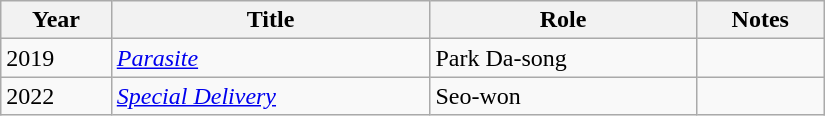<table class="wikitable" style="width:550px">
<tr>
<th>Year</th>
<th>Title</th>
<th>Role</th>
<th>Notes</th>
</tr>
<tr>
<td>2019</td>
<td><em><a href='#'>Parasite</a></em></td>
<td>Park Da-song</td>
<td></td>
</tr>
<tr>
<td>2022</td>
<td><em><a href='#'>Special Delivery</a></em></td>
<td>Seo-won</td>
<td></td>
</tr>
</table>
